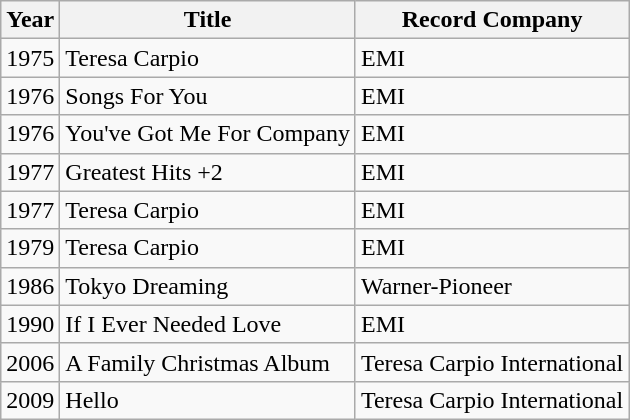<table class="wikitable">
<tr>
<th>Year</th>
<th>Title</th>
<th>Record Company</th>
</tr>
<tr>
<td>1975</td>
<td>Teresa Carpio</td>
<td>EMI</td>
</tr>
<tr>
<td>1976</td>
<td>Songs For You</td>
<td>EMI</td>
</tr>
<tr>
<td>1976</td>
<td>You've Got Me For Company</td>
<td>EMI</td>
</tr>
<tr>
<td>1977</td>
<td>Greatest Hits +2</td>
<td>EMI</td>
</tr>
<tr>
<td>1977</td>
<td>Teresa Carpio</td>
<td>EMI</td>
</tr>
<tr>
<td>1979</td>
<td>Teresa Carpio</td>
<td>EMI</td>
</tr>
<tr>
<td>1986</td>
<td>Tokyo Dreaming</td>
<td>Warner-Pioneer</td>
</tr>
<tr>
<td>1990</td>
<td>If I Ever Needed Love</td>
<td>EMI</td>
</tr>
<tr>
<td>2006</td>
<td>A Family Christmas Album</td>
<td>Teresa Carpio International</td>
</tr>
<tr>
<td>2009</td>
<td>Hello</td>
<td>Teresa Carpio International</td>
</tr>
</table>
